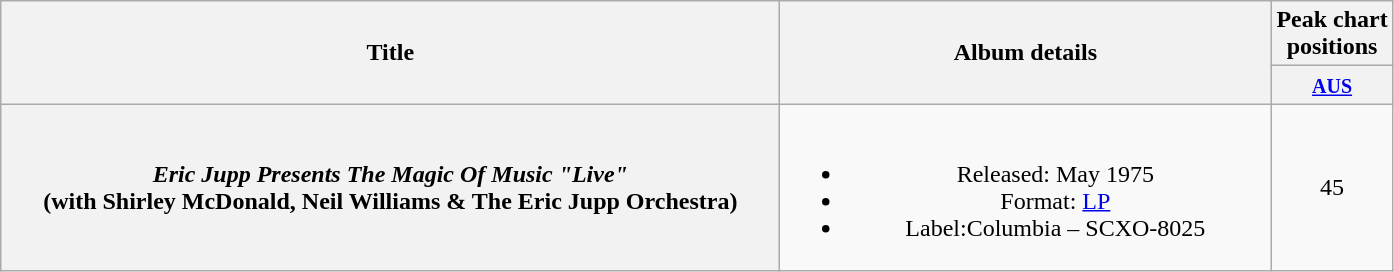<table class="wikitable plainrowheaders" style="text-align:center;" border="1">
<tr>
<th scope="col" rowspan="2" style="width:32em;">Title</th>
<th scope="col" rowspan="2" style="width:20em;">Album details</th>
<th scope="col" colspan="1">Peak chart<br>positions</th>
</tr>
<tr>
<th scope="col" style="text-align:center;"><small><a href='#'>AUS</a></small><br></th>
</tr>
<tr>
<th scope="row"><em>Eric Jupp Presents The Magic Of Music "Live"</em> <br> (with Shirley McDonald, Neil Williams & The Eric Jupp Orchestra)</th>
<td><br><ul><li>Released: May 1975</li><li>Format: <a href='#'>LP</a></li><li>Label:Columbia – SCXO-8025</li></ul></td>
<td align="center">45</td>
</tr>
</table>
